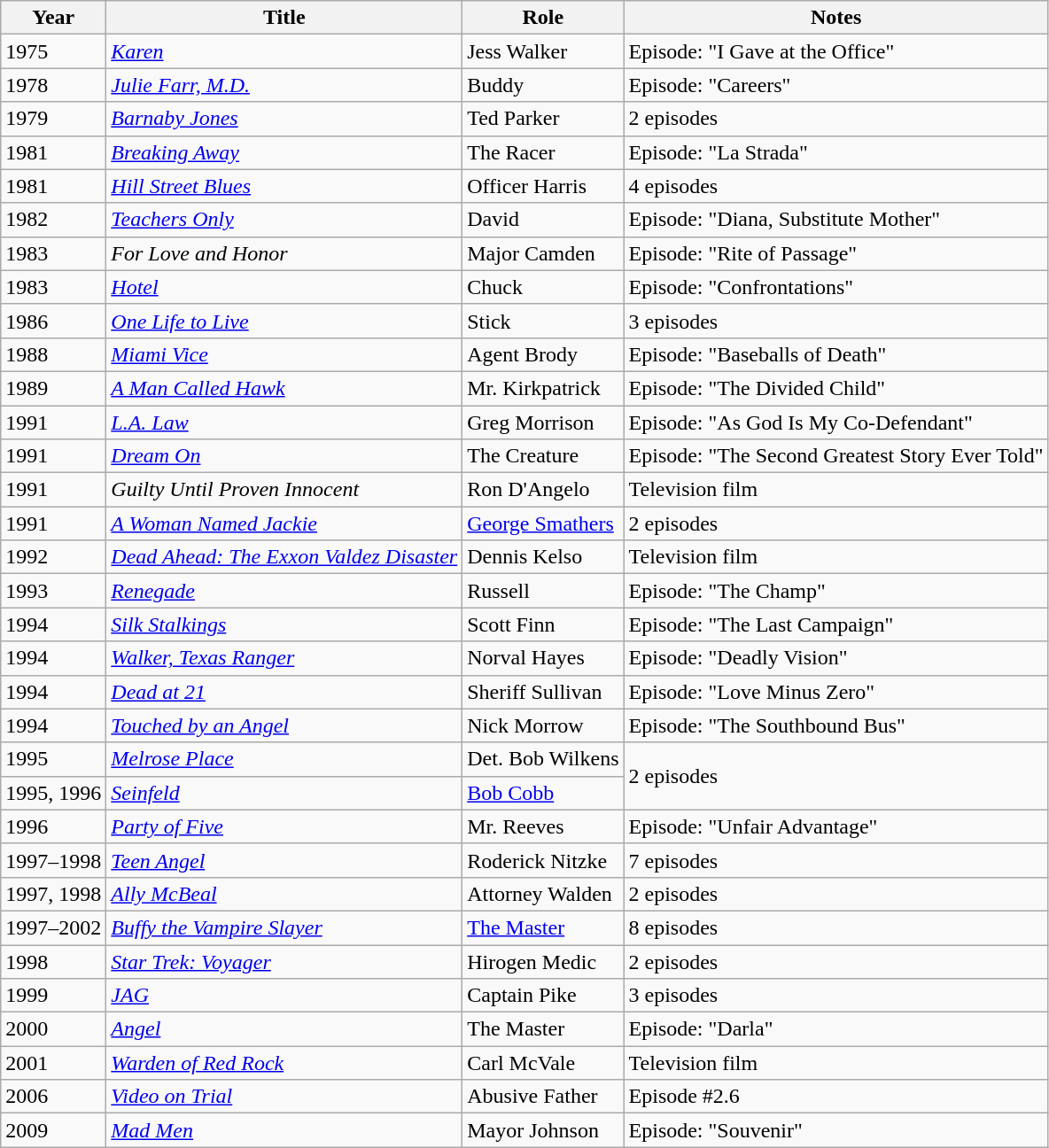<table class="wikitable sortable">
<tr>
<th>Year</th>
<th>Title</th>
<th>Role</th>
<th>Notes</th>
</tr>
<tr>
<td>1975</td>
<td><a href='#'><em>Karen</em></a></td>
<td>Jess Walker</td>
<td>Episode: "I Gave at the Office"</td>
</tr>
<tr>
<td>1978</td>
<td><em><a href='#'>Julie Farr, M.D.</a></em></td>
<td>Buddy</td>
<td>Episode: "Careers"</td>
</tr>
<tr>
<td>1979</td>
<td><em><a href='#'>Barnaby Jones</a></em></td>
<td>Ted Parker</td>
<td>2 episodes</td>
</tr>
<tr>
<td>1981</td>
<td><a href='#'><em>Breaking Away</em></a></td>
<td>The Racer</td>
<td>Episode: "La Strada"</td>
</tr>
<tr>
<td>1981</td>
<td><em><a href='#'>Hill Street Blues</a></em></td>
<td>Officer Harris</td>
<td>4 episodes</td>
</tr>
<tr>
<td>1982</td>
<td><em><a href='#'>Teachers Only</a></em></td>
<td>David</td>
<td>Episode: "Diana, Substitute Mother"</td>
</tr>
<tr>
<td>1983</td>
<td><em>For Love and Honor</em></td>
<td>Major Camden</td>
<td>Episode: "Rite of Passage"</td>
</tr>
<tr>
<td>1983</td>
<td><a href='#'><em>Hotel</em></a></td>
<td>Chuck</td>
<td>Episode: "Confrontations"</td>
</tr>
<tr>
<td>1986</td>
<td><em><a href='#'>One Life to Live</a></em></td>
<td>Stick</td>
<td>3 episodes</td>
</tr>
<tr>
<td>1988</td>
<td><em><a href='#'>Miami Vice</a></em></td>
<td>Agent Brody</td>
<td>Episode: "Baseballs of Death"</td>
</tr>
<tr>
<td>1989</td>
<td><em><a href='#'>A Man Called Hawk</a></em></td>
<td>Mr. Kirkpatrick</td>
<td>Episode: "The Divided Child"</td>
</tr>
<tr>
<td>1991</td>
<td><em><a href='#'>L.A. Law</a></em></td>
<td>Greg Morrison</td>
<td>Episode: "As God Is My Co-Defendant"</td>
</tr>
<tr>
<td>1991</td>
<td><a href='#'><em>Dream On</em></a></td>
<td>The Creature</td>
<td>Episode: "The Second Greatest Story Ever Told"</td>
</tr>
<tr>
<td>1991</td>
<td><em>Guilty Until Proven Innocent</em></td>
<td>Ron D'Angelo</td>
<td>Television film</td>
</tr>
<tr>
<td>1991</td>
<td><em><a href='#'>A Woman Named Jackie</a></em></td>
<td><a href='#'>George Smathers</a></td>
<td>2 episodes</td>
</tr>
<tr>
<td>1992</td>
<td><em><a href='#'>Dead Ahead: The Exxon Valdez Disaster</a></em></td>
<td>Dennis Kelso</td>
<td>Television film</td>
</tr>
<tr>
<td>1993</td>
<td><a href='#'><em>Renegade</em></a></td>
<td>Russell</td>
<td>Episode: "The Champ"</td>
</tr>
<tr>
<td>1994</td>
<td><em><a href='#'>Silk Stalkings</a></em></td>
<td>Scott Finn</td>
<td>Episode: "The Last Campaign"</td>
</tr>
<tr>
<td>1994</td>
<td><em><a href='#'>Walker, Texas Ranger</a></em></td>
<td>Norval Hayes</td>
<td>Episode: "Deadly Vision"</td>
</tr>
<tr>
<td>1994</td>
<td><em><a href='#'>Dead at 21</a></em></td>
<td>Sheriff Sullivan</td>
<td>Episode: "Love Minus Zero"</td>
</tr>
<tr>
<td>1994</td>
<td><em><a href='#'>Touched by an Angel</a></em></td>
<td>Nick Morrow</td>
<td>Episode: "The Southbound Bus"</td>
</tr>
<tr>
<td>1995</td>
<td><em><a href='#'>Melrose Place</a></em></td>
<td>Det. Bob Wilkens</td>
<td rowspan="2">2 episodes</td>
</tr>
<tr>
<td>1995, 1996</td>
<td><em><a href='#'>Seinfeld</a></em></td>
<td><a href='#'>Bob Cobb</a></td>
</tr>
<tr>
<td>1996</td>
<td><em><a href='#'>Party of Five</a></em></td>
<td>Mr. Reeves</td>
<td>Episode: "Unfair Advantage"</td>
</tr>
<tr>
<td>1997–1998</td>
<td><a href='#'><em>Teen Angel</em></a></td>
<td>Roderick Nitzke</td>
<td>7 episodes</td>
</tr>
<tr>
<td>1997, 1998</td>
<td><em><a href='#'>Ally McBeal</a></em></td>
<td>Attorney Walden</td>
<td>2 episodes</td>
</tr>
<tr>
<td>1997–2002</td>
<td><em><a href='#'>Buffy the Vampire Slayer</a></em></td>
<td><a href='#'>The Master</a></td>
<td>8 episodes</td>
</tr>
<tr>
<td>1998</td>
<td><em><a href='#'>Star Trek: Voyager</a></em></td>
<td>Hirogen Medic</td>
<td>2 episodes</td>
</tr>
<tr>
<td>1999</td>
<td><a href='#'><em>JAG</em></a></td>
<td>Captain Pike</td>
<td>3 episodes</td>
</tr>
<tr>
<td>2000</td>
<td><a href='#'><em>Angel</em></a></td>
<td>The Master</td>
<td>Episode: "Darla"</td>
</tr>
<tr>
<td>2001</td>
<td><em><a href='#'>Warden of Red Rock</a></em></td>
<td>Carl McVale</td>
<td>Television film</td>
</tr>
<tr>
<td>2006</td>
<td><em><a href='#'>Video on Trial</a></em></td>
<td>Abusive Father</td>
<td>Episode #2.6</td>
</tr>
<tr>
<td>2009</td>
<td><em><a href='#'>Mad Men</a></em></td>
<td>Mayor Johnson</td>
<td>Episode: "Souvenir"</td>
</tr>
</table>
